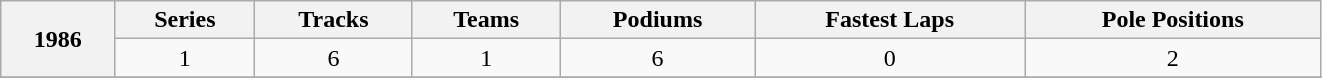<table class="wikitable" width="881px">
<tr>
<th scope="col" rowspan="2">1986</th>
<th scope="col">Series</th>
<th scope="col">Tracks</th>
<th scope="col">Teams</th>
<th scope="col">Podiums</th>
<th scope="col">Fastest Laps</th>
<th scope="col">Pole Positions</th>
</tr>
<tr>
<td style="text-align:center">1</td>
<td style="text-align:center">6</td>
<td style="text-align:center">1</td>
<td style="text-align:center">6</td>
<td style="text-align:center">0</td>
<td style="text-align:center">2</td>
</tr>
<tr>
</tr>
</table>
